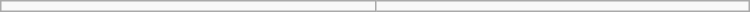<table class="wikitable" style="margin:1em auto;" width=500px>
<tr>
<td></td>
<td></td>
</tr>
</table>
